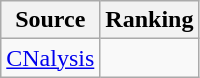<table class="wikitable" style="text-align:center">
<tr>
<th>Source</th>
<th>Ranking</th>
</tr>
<tr>
<td align=left><a href='#'>CNalysis</a></td>
<td></td>
</tr>
</table>
